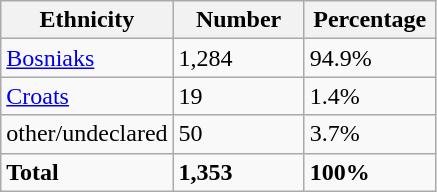<table class="wikitable">
<tr>
<th width="100px">Ethnicity</th>
<th width="80px">Number</th>
<th width="80px">Percentage</th>
</tr>
<tr>
<td><a href='#'>Bosniaks</a></td>
<td>1,284</td>
<td>94.9%</td>
</tr>
<tr>
<td><a href='#'>Croats</a></td>
<td>19</td>
<td>1.4%</td>
</tr>
<tr>
<td>other/undeclared</td>
<td>50</td>
<td>3.7%</td>
</tr>
<tr>
<td><strong>Total</strong></td>
<td><strong>1,353</strong></td>
<td><strong>100%</strong></td>
</tr>
</table>
